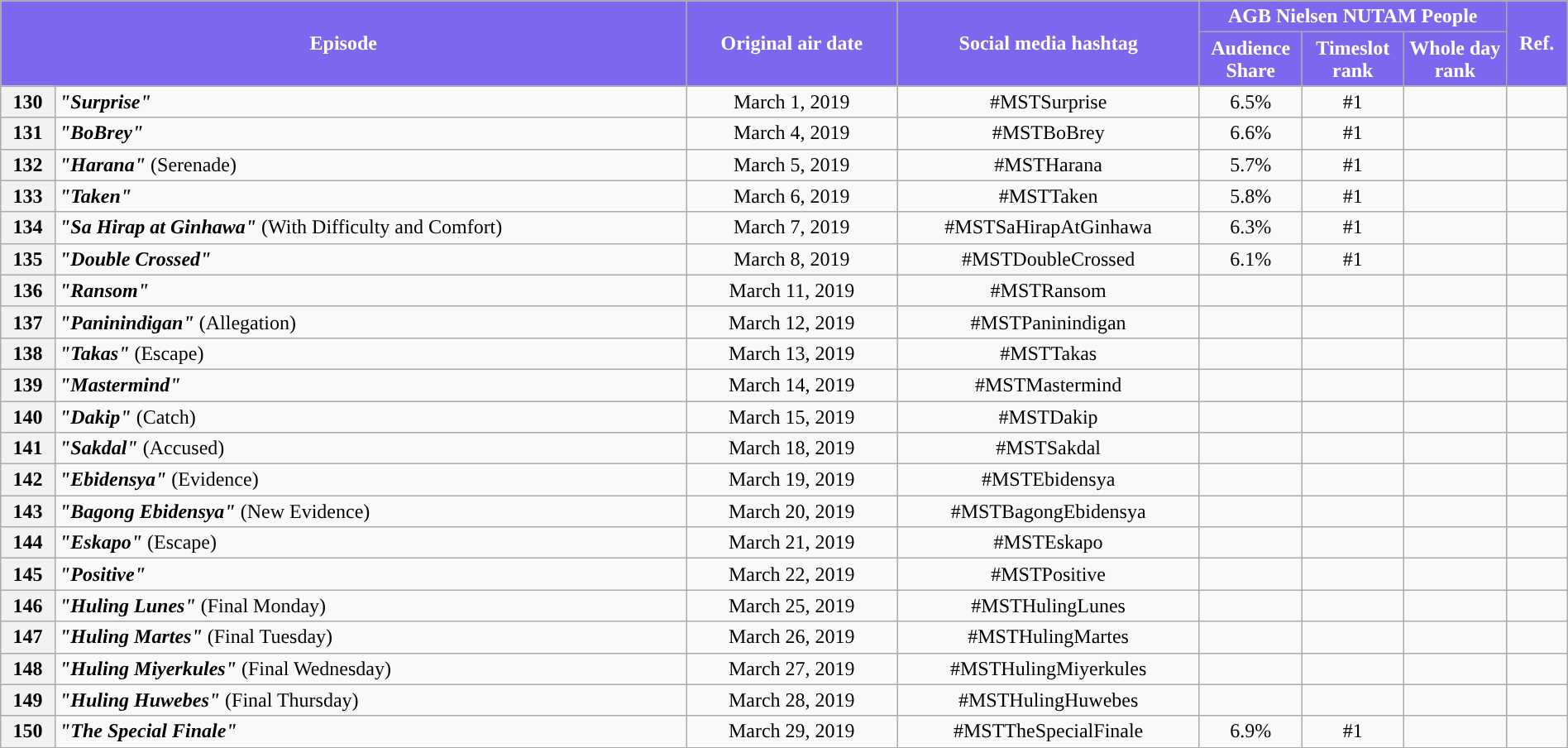<table class="wikitable" style="text-align:center; font-size:100%; line-height:18px;" width="100%">
<tr>
<th style="background-color:#7B68EE; color:#ffffff;" colspan="2" rowspan="2">Episode</th>
<th style="background-color:#7B68EE; color:white" rowspan="2">Original air date</th>
<th style="background-color:#7B68EE; color:white" rowspan="2">Social media hashtag</th>
<th style="background-color:#7B68EE; color:#ffffff;" colspan="3">AGB Nielsen NUTAM People</th>
<th style="background-color:#7B68EE; color:#ffffff;" rowspan="2">Ref.</th>
</tr>
<tr>
<th style="background-color:#7B68EE; width:75px; color:#ffffff;">Audience Share</th>
<th style="background-color:#7B68EE; width:75px; color:#ffffff;">Timeslot<br>rank</th>
<th style="background-color:#7B68EE; width:75px; color:#ffffff;">Whole day<br>rank</th>
</tr>
<tr>
<th>130</th>
<td style="text-align: left;"><strong><em>"Surprise"</em></strong></td>
<td>March 1, 2019</td>
<td>#MSTSurprise</td>
<td>6.5%</td>
<td>#1</td>
<td></td>
<td></td>
</tr>
<tr>
<th>131</th>
<td style="text-align: left;"><strong><em>"BoBrey"</em></strong></td>
<td>March 4, 2019</td>
<td>#MSTBoBrey</td>
<td>6.6%</td>
<td>#1</td>
<td></td>
<td></td>
</tr>
<tr>
<th>132</th>
<td style="text-align: left;"><strong><em>"Harana"</em></strong> (Serenade)</td>
<td>March 5, 2019</td>
<td>#MSTHarana</td>
<td>5.7%</td>
<td>#1</td>
<td></td>
<td></td>
</tr>
<tr>
<th>133</th>
<td style="text-align: left;"><strong><em>"Taken"</em></strong></td>
<td>March 6, 2019</td>
<td>#MSTTaken</td>
<td>5.8%</td>
<td>#1</td>
<td></td>
<td></td>
</tr>
<tr>
<th>134</th>
<td style="text-align: left;"><strong><em>"Sa Hirap at Ginhawa"</em></strong> (With Difficulty and Comfort)</td>
<td>March 7, 2019</td>
<td>#MSTSaHirapAtGinhawa</td>
<td>6.3%</td>
<td>#1</td>
<td></td>
<td></td>
</tr>
<tr>
<th>135</th>
<td style="text-align: left;"><strong><em>"Double Crossed"</em></strong></td>
<td>March 8, 2019</td>
<td>#MSTDoubleCrossed</td>
<td>6.1%</td>
<td>#1</td>
<td></td>
<td></td>
</tr>
<tr>
<th>136</th>
<td style="text-align: left;"><strong><em>"Ransom"</em></strong></td>
<td>March 11, 2019</td>
<td>#MSTRansom</td>
<td></td>
<td></td>
<td></td>
<td></td>
</tr>
<tr>
<th>137</th>
<td style="text-align: left;"><strong><em>"Paninindigan"</em></strong> (Allegation)</td>
<td>March 12, 2019</td>
<td>#MSTPaninindigan</td>
<td></td>
<td></td>
<td></td>
<td></td>
</tr>
<tr>
<th>138</th>
<td style="text-align: left;"><strong><em>"Takas"</em></strong> (Escape)</td>
<td>March 13, 2019</td>
<td>#MSTTakas</td>
<td></td>
<td></td>
<td></td>
<td></td>
</tr>
<tr>
<th>139</th>
<td style="text-align: left;"><strong><em>"Mastermind"</em></strong></td>
<td>March 14, 2019</td>
<td>#MSTMastermind</td>
<td></td>
<td></td>
<td></td>
<td></td>
</tr>
<tr>
<th>140</th>
<td style="text-align: left;"><strong><em>"Dakip"</em></strong> (Catch)</td>
<td>March 15, 2019</td>
<td>#MSTDakip</td>
<td></td>
<td></td>
<td></td>
<td></td>
</tr>
<tr>
<th>141</th>
<td style="text-align: left;"><strong><em>"Sakdal"</em></strong> (Accused)</td>
<td>March 18, 2019</td>
<td>#MSTSakdal</td>
<td></td>
<td></td>
<td></td>
<td></td>
</tr>
<tr>
<th>142</th>
<td style="text-align: left;"><strong><em>"Ebidensya"</em></strong> (Evidence)</td>
<td>March 19, 2019</td>
<td>#MSTEbidensya</td>
<td></td>
<td></td>
<td></td>
<td></td>
</tr>
<tr>
<th>143</th>
<td style="text-align: left;"><strong><em>"Bagong Ebidensya"</em></strong> (New Evidence)</td>
<td>March 20, 2019</td>
<td>#MSTBagongEbidensya</td>
<td></td>
<td></td>
<td></td>
<td></td>
</tr>
<tr>
<th>144</th>
<td style="text-align: left;"><strong><em>"Eskapo"</em></strong> (Escape)</td>
<td>March 21, 2019</td>
<td>#MSTEskapo</td>
<td></td>
<td></td>
<td></td>
<td></td>
</tr>
<tr>
<th>145</th>
<td style="text-align: left;"><strong><em>"Positive"</em></strong></td>
<td>March 22, 2019</td>
<td>#MSTPositive</td>
<td></td>
<td></td>
<td></td>
<td></td>
</tr>
<tr>
<th>146</th>
<td style="text-align: left;"><strong><em>"Huling Lunes"</em></strong> (Final Monday)</td>
<td>March 25, 2019</td>
<td>#MSTHulingLunes</td>
<td></td>
<td></td>
<td></td>
<td></td>
</tr>
<tr>
<th>147</th>
<td style="text-align: left;"><strong><em>"Huling Martes"</em></strong> (Final Tuesday)</td>
<td>March 26, 2019</td>
<td>#MSTHulingMartes</td>
<td></td>
<td></td>
<td></td>
<td></td>
</tr>
<tr>
<th>148</th>
<td style="text-align: left;"><strong><em>"Huling Miyerkules"</em></strong> (Final Wednesday)</td>
<td>March 27, 2019</td>
<td>#MSTHulingMiyerkules</td>
<td></td>
<td></td>
<td></td>
<td></td>
</tr>
<tr>
<th>149</th>
<td style="text-align: left;"><strong><em>"Huling Huwebes"</em></strong> (Final Thursday)</td>
<td>March 28, 2019</td>
<td>#MSTHulingHuwebes</td>
<td></td>
<td></td>
<td></td>
<td></td>
</tr>
<tr>
<th>150</th>
<td style="text-align: left;"><strong><em>"The Special Finale"</em></strong></td>
<td>March 29, 2019</td>
<td>#MSTTheSpecialFinale</td>
<td>6.9%</td>
<td>#1</td>
<td></td>
<td></td>
</tr>
<tr>
</tr>
</table>
